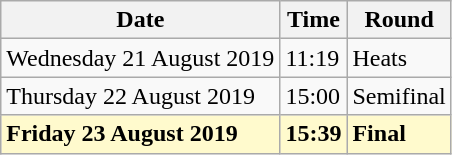<table class="wikitable">
<tr>
<th>Date</th>
<th>Time</th>
<th>Round</th>
</tr>
<tr>
<td>Wednesday 21 August 2019</td>
<td>11:19</td>
<td>Heats</td>
</tr>
<tr>
<td>Thursday 22 August 2019</td>
<td>15:00</td>
<td>Semifinal</td>
</tr>
<tr>
<td style=background:lemonchiffon><strong>Friday 23 August 2019</strong></td>
<td style=background:lemonchiffon><strong>15:39</strong></td>
<td style=background:lemonchiffon><strong>Final</strong></td>
</tr>
</table>
